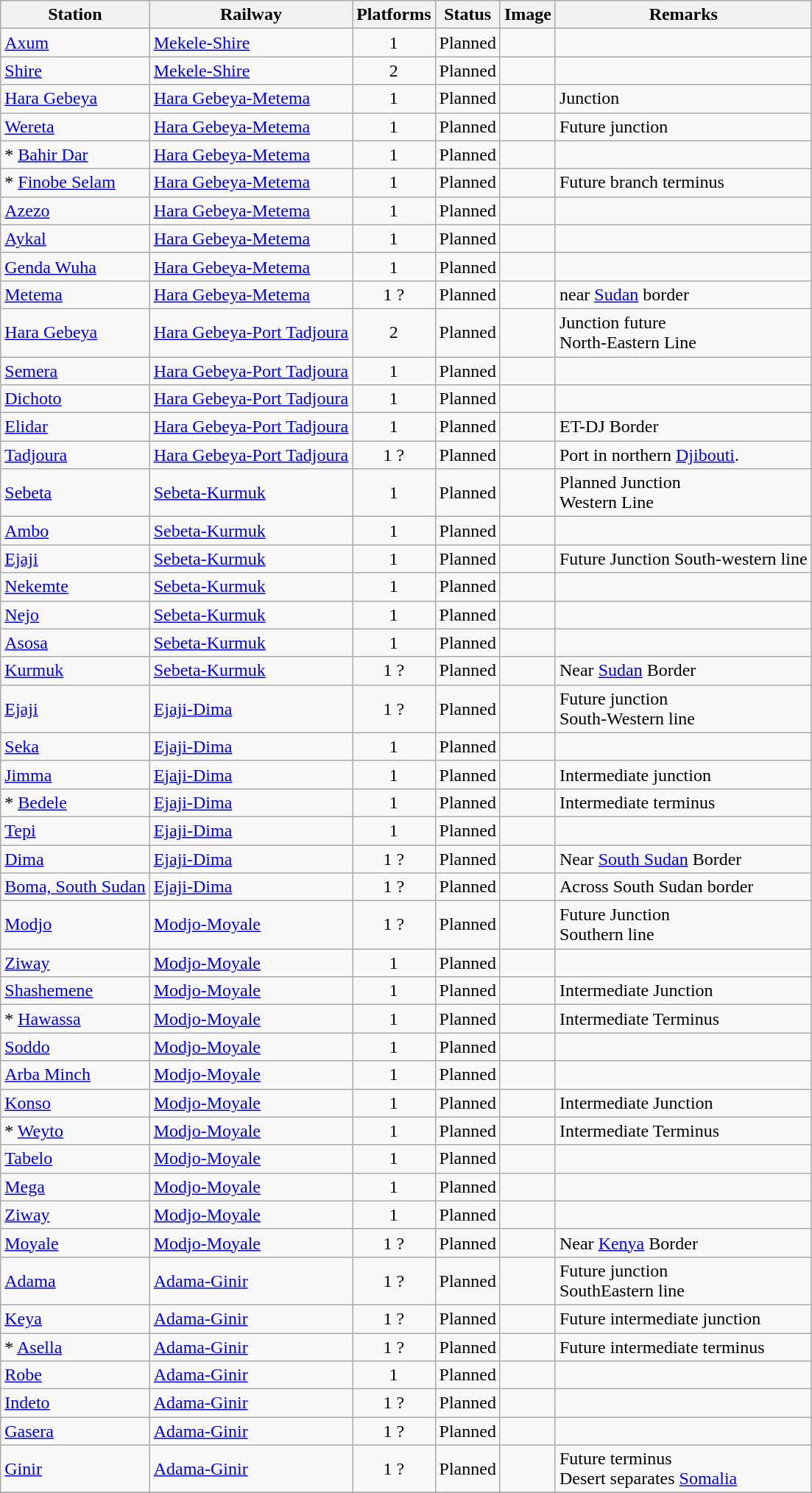<table class="wikitable sortable mw-collapsible mw-collapsed">
<tr>
<th scope="col">Station</th>
<th scope="col">Railway</th>
<th scope="col">Platforms</th>
<th scope="col">Status</th>
<th scope="col" class="unsortable">Image</th>
<th scope="col">Remarks</th>
</tr>
<tr>
<td><a href='#'>Axum</a></td>
<td><a href='#'>Mekele-Shire</a></td>
<td align=center>1</td>
<td>Planned</td>
<td></td>
<td></td>
</tr>
<tr>
<td><a href='#'>Shire</a></td>
<td><a href='#'>Mekele-Shire</a></td>
<td align=center>2</td>
<td>Planned</td>
<td></td>
<td></td>
</tr>
<tr>
<td><a href='#'>Hara Gebeya</a></td>
<td><a href='#'>Hara Gebeya-Metema</a></td>
<td align=center>1</td>
<td>Planned</td>
<td></td>
<td>Junction</td>
</tr>
<tr>
<td><a href='#'>Wereta</a></td>
<td><a href='#'>Hara Gebeya-Metema</a></td>
<td align=center>1</td>
<td>Planned</td>
<td></td>
<td>Future junction</td>
</tr>
<tr>
<td>* <a href='#'>Bahir Dar</a></td>
<td><a href='#'>Hara Gebeya-Metema</a></td>
<td align=center>1</td>
<td>Planned</td>
<td></td>
<td></td>
</tr>
<tr>
<td>* <a href='#'>Finobe Selam</a></td>
<td><a href='#'>Hara Gebeya-Metema</a></td>
<td align=center>1</td>
<td>Planned</td>
<td></td>
<td>Future branch terminus</td>
</tr>
<tr>
<td><a href='#'>Azezo</a></td>
<td><a href='#'>Hara Gebeya-Metema</a></td>
<td align=center>1</td>
<td>Planned</td>
<td></td>
<td></td>
</tr>
<tr>
<td><a href='#'>Aykal</a></td>
<td><a href='#'>Hara Gebeya-Metema</a></td>
<td align=center>1</td>
<td>Planned</td>
<td></td>
<td></td>
</tr>
<tr>
<td><a href='#'>Genda Wuha</a></td>
<td><a href='#'>Hara Gebeya-Metema</a></td>
<td align=center>1</td>
<td>Planned</td>
<td></td>
<td></td>
</tr>
<tr>
<td><a href='#'>Metema</a></td>
<td><a href='#'>Hara Gebeya-Metema</a></td>
<td align=center>1 ?</td>
<td>Planned</td>
<td></td>
<td>near <a href='#'>Sudan</a> border</td>
</tr>
<tr>
<td><a href='#'>Hara Gebeya</a></td>
<td><a href='#'>Hara Gebeya-Port Tadjoura</a></td>
<td align=center>2</td>
<td>Planned</td>
<td></td>
<td>Junction future<br>North-Eastern Line</td>
</tr>
<tr>
<td><a href='#'>Semera</a></td>
<td><a href='#'>Hara Gebeya-Port Tadjoura</a></td>
<td align=center>1</td>
<td>Planned</td>
<td></td>
<td></td>
</tr>
<tr>
<td><a href='#'>Dichoto</a></td>
<td><a href='#'>Hara Gebeya-Port Tadjoura</a></td>
<td align=center>1</td>
<td>Planned</td>
<td></td>
<td></td>
</tr>
<tr>
<td><a href='#'>Elidar</a></td>
<td><a href='#'>Hara Gebeya-Port Tadjoura</a></td>
<td align=center>1</td>
<td>Planned</td>
<td></td>
<td>ET-DJ Border</td>
</tr>
<tr>
<td><a href='#'>Tadjoura</a></td>
<td><a href='#'>Hara Gebeya-Port Tadjoura</a></td>
<td align=center>1 ?</td>
<td>Planned</td>
<td></td>
<td>Port in northern <a href='#'>Djibouti</a>.</td>
</tr>
<tr>
<td><a href='#'>Sebeta</a></td>
<td><a href='#'>Sebeta-Kurmuk</a></td>
<td align=center>1</td>
<td>Planned</td>
<td></td>
<td>Planned Junction <br> Western Line</td>
</tr>
<tr>
<td><a href='#'>Ambo</a></td>
<td><a href='#'>Sebeta-Kurmuk</a></td>
<td align=center>1</td>
<td>Planned</td>
<td></td>
<td></td>
</tr>
<tr>
<td><a href='#'>Ejaji</a></td>
<td><a href='#'>Sebeta-Kurmuk</a></td>
<td align=center>1</td>
<td>Planned</td>
<td></td>
<td>Future Junction South-western line</td>
</tr>
<tr>
<td><a href='#'>Nekemte</a></td>
<td><a href='#'>Sebeta-Kurmuk</a></td>
<td align=center>1</td>
<td>Planned</td>
<td></td>
<td></td>
</tr>
<tr>
<td><a href='#'>Nejo</a></td>
<td><a href='#'>Sebeta-Kurmuk</a></td>
<td align=center>1</td>
<td>Planned</td>
<td></td>
<td></td>
</tr>
<tr>
<td><a href='#'>Asosa</a></td>
<td><a href='#'>Sebeta-Kurmuk</a></td>
<td align=center>1</td>
<td>Planned</td>
<td></td>
<td></td>
</tr>
<tr>
<td><a href='#'>Kurmuk</a></td>
<td><a href='#'>Sebeta-Kurmuk</a></td>
<td align=center>1 ?</td>
<td>Planned</td>
<td></td>
<td>Near <a href='#'>Sudan</a> Border</td>
</tr>
<tr>
<td><a href='#'>Ejaji</a>                            </td>
<td><a href='#'>Ejaji-Dima</a></td>
<td align=center>1 ?</td>
<td>Planned</td>
<td></td>
<td>Future junction<br>South-Western line</td>
</tr>
<tr>
<td><a href='#'>Seka</a></td>
<td><a href='#'>Ejaji-Dima</a></td>
<td align=center>1</td>
<td>Planned</td>
<td></td>
<td></td>
</tr>
<tr>
<td><a href='#'>Jimma</a></td>
<td><a href='#'>Ejaji-Dima</a></td>
<td align=center>1</td>
<td>Planned</td>
<td></td>
<td>Intermediate junction</td>
</tr>
<tr>
<td>* <a href='#'>Bedele</a></td>
<td><a href='#'>Ejaji-Dima</a></td>
<td align=center>1</td>
<td>Planned</td>
<td></td>
<td>Intermediate terminus</td>
</tr>
<tr>
<td><a href='#'>Tepi</a></td>
<td><a href='#'>Ejaji-Dima</a></td>
<td align=center>1</td>
<td>Planned</td>
<td></td>
<td></td>
</tr>
<tr>
<td><a href='#'>Dima</a></td>
<td><a href='#'>Ejaji-Dima</a></td>
<td align=center>1 ?</td>
<td>Planned</td>
<td></td>
<td>Near <a href='#'>South Sudan</a> Border</td>
</tr>
<tr>
<td><a href='#'>Boma, South Sudan</a></td>
<td><a href='#'>Ejaji-Dima</a></td>
<td align=center>1 ?</td>
<td>Planned</td>
<td></td>
<td>Across South Sudan border</td>
</tr>
<tr>
<td><a href='#'>Modjo</a></td>
<td><a href='#'>Modjo-Moyale</a></td>
<td align=center>1 ?</td>
<td>Planned</td>
<td></td>
<td>Future Junction<br>Southern line</td>
</tr>
<tr>
<td><a href='#'>Ziway</a> </td>
<td><a href='#'>Modjo-Moyale</a></td>
<td align=center>1</td>
<td>Planned</td>
<td></td>
<td></td>
</tr>
<tr>
<td><a href='#'>Shashemene</a>                                  </td>
<td><a href='#'>Modjo-Moyale</a></td>
<td align=center>1</td>
<td>Planned</td>
<td></td>
<td>Intermediate Junction</td>
</tr>
<tr>
<td>* <a href='#'>Hawassa</a></td>
<td><a href='#'>Modjo-Moyale</a></td>
<td align=center>1</td>
<td>Planned</td>
<td></td>
<td>Intermediate Terminus</td>
</tr>
<tr>
<td><a href='#'>Soddo</a> </td>
<td><a href='#'>Modjo-Moyale</a></td>
<td align=center>1</td>
<td>Planned</td>
<td></td>
<td></td>
</tr>
<tr>
<td><a href='#'>Arba Minch</a> </td>
<td><a href='#'>Modjo-Moyale</a></td>
<td align=center>1</td>
<td>Planned</td>
<td></td>
<td></td>
</tr>
<tr>
<td><a href='#'>Konso</a> </td>
<td><a href='#'>Modjo-Moyale</a></td>
<td align=center>1</td>
<td>Planned</td>
<td></td>
<td>Intermediate Junction</td>
</tr>
<tr>
<td>* <a href='#'>Weyto</a> </td>
<td><a href='#'>Modjo-Moyale</a></td>
<td align=center>1</td>
<td>Planned</td>
<td></td>
<td>Intermediate Terminus</td>
</tr>
<tr>
<td><a href='#'>Tabelo</a> </td>
<td><a href='#'>Modjo-Moyale</a></td>
<td align=center>1</td>
<td>Planned</td>
<td></td>
<td></td>
</tr>
<tr>
<td><a href='#'>Mega</a> </td>
<td><a href='#'>Modjo-Moyale</a></td>
<td align=center>1</td>
<td>Planned</td>
<td></td>
<td></td>
</tr>
<tr>
<td><a href='#'>Ziway</a> </td>
<td><a href='#'>Modjo-Moyale</a></td>
<td align=center>1</td>
<td>Planned</td>
<td></td>
<td></td>
</tr>
<tr>
<td><a href='#'>Moyale</a></td>
<td><a href='#'>Modjo-Moyale</a></td>
<td align=center>1 ?</td>
<td>Planned</td>
<td></td>
<td>Near <a href='#'>Kenya</a> Border</td>
</tr>
<tr>
<td><a href='#'>Adama</a></td>
<td><a href='#'>Adama-Ginir</a></td>
<td align=center>1 ?</td>
<td>Planned</td>
<td></td>
<td>Future junction<br>SouthEastern line</td>
</tr>
<tr>
<td><a href='#'>Keya</a></td>
<td><a href='#'>Adama-Ginir</a></td>
<td align=center>1 ?</td>
<td>Planned</td>
<td></td>
<td>Future intermediate junction</td>
</tr>
<tr>
<td>* <a href='#'>Asella</a></td>
<td><a href='#'>Adama-Ginir</a></td>
<td align=center>1 ?</td>
<td>Planned</td>
<td></td>
<td>Future intermediate terminus</td>
</tr>
<tr>
<td><a href='#'>Robe</a> </td>
<td><a href='#'>Adama-Ginir</a></td>
<td align=center>1</td>
<td>Planned</td>
<td></td>
<td></td>
</tr>
<tr>
<td><a href='#'>Indeto</a> </td>
<td><a href='#'>Adama-Ginir</a></td>
<td align=center>1 ?</td>
<td>Planned</td>
<td></td>
<td></td>
</tr>
<tr>
<td><a href='#'>Gasera</a> </td>
<td><a href='#'>Adama-Ginir</a></td>
<td align=center>1 ?</td>
<td>Planned</td>
<td></td>
<td></td>
</tr>
<tr>
<td><a href='#'>Ginir</a> </td>
<td><a href='#'>Adama-Ginir</a></td>
<td align=center>1 ?</td>
<td>Planned</td>
<td></td>
<td>Future terminus<br> Desert separates <a href='#'>Somalia</a></td>
</tr>
<tr>
</tr>
</table>
